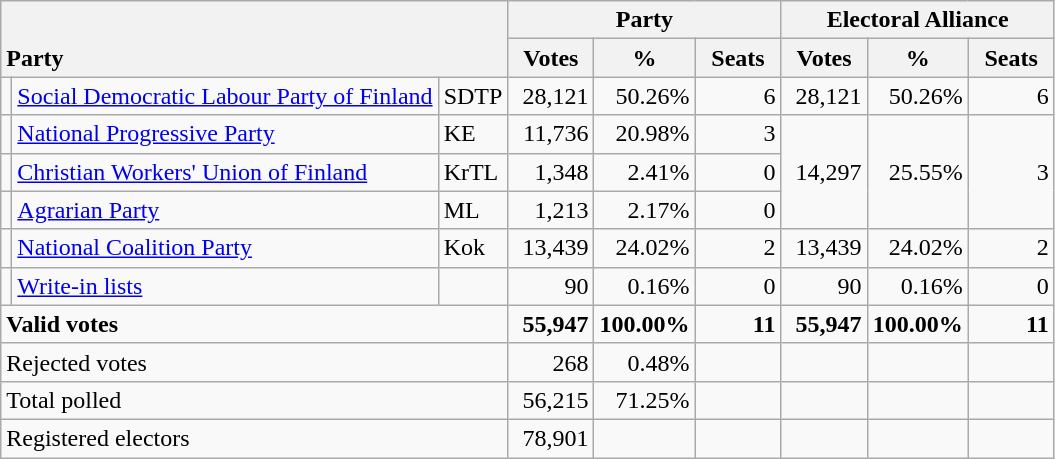<table class="wikitable" border="1" style="text-align:right;">
<tr>
<th style="text-align:left;" valign=bottom rowspan=2 colspan=3>Party</th>
<th colspan=3>Party</th>
<th colspan=3>Electoral Alliance</th>
</tr>
<tr>
<th align=center valign=bottom width="50">Votes</th>
<th align=center valign=bottom width="50">%</th>
<th align=center valign=bottom width="50">Seats</th>
<th align=center valign=bottom width="50">Votes</th>
<th align=center valign=bottom width="50">%</th>
<th align=center valign=bottom width="50">Seats</th>
</tr>
<tr>
<td></td>
<td align=left style="white-space: nowrap;"><a href='#'>Social Democratic Labour Party of Finland</a></td>
<td align=left>SDTP</td>
<td>28,121</td>
<td>50.26%</td>
<td>6</td>
<td>28,121</td>
<td>50.26%</td>
<td>6</td>
</tr>
<tr>
<td></td>
<td align=left><a href='#'>National Progressive Party</a></td>
<td align=left>KE</td>
<td>11,736</td>
<td>20.98%</td>
<td>3</td>
<td rowspan=3>14,297</td>
<td rowspan=3>25.55%</td>
<td rowspan=3>3</td>
</tr>
<tr>
<td></td>
<td align=left><a href='#'>Christian Workers' Union of Finland</a></td>
<td align=left>KrTL</td>
<td>1,348</td>
<td>2.41%</td>
<td>0</td>
</tr>
<tr>
<td></td>
<td align=left><a href='#'>Agrarian Party</a></td>
<td align=left>ML</td>
<td>1,213</td>
<td>2.17%</td>
<td>0</td>
</tr>
<tr>
<td></td>
<td align=left><a href='#'>National Coalition Party</a></td>
<td align=left>Kok</td>
<td>13,439</td>
<td>24.02%</td>
<td>2</td>
<td>13,439</td>
<td>24.02%</td>
<td>2</td>
</tr>
<tr>
<td></td>
<td align=left><a href='#'>Write-in lists</a></td>
<td align=left></td>
<td>90</td>
<td>0.16%</td>
<td>0</td>
<td>90</td>
<td>0.16%</td>
<td>0</td>
</tr>
<tr style="font-weight:bold">
<td align=left colspan=3>Valid votes</td>
<td>55,947</td>
<td>100.00%</td>
<td>11</td>
<td>55,947</td>
<td>100.00%</td>
<td>11</td>
</tr>
<tr>
<td align=left colspan=3>Rejected votes</td>
<td>268</td>
<td>0.48%</td>
<td></td>
<td></td>
<td></td>
<td></td>
</tr>
<tr>
<td align=left colspan=3>Total polled</td>
<td>56,215</td>
<td>71.25%</td>
<td></td>
<td></td>
<td></td>
<td></td>
</tr>
<tr>
<td align=left colspan=3>Registered electors</td>
<td>78,901</td>
<td></td>
<td></td>
<td></td>
<td></td>
<td></td>
</tr>
</table>
